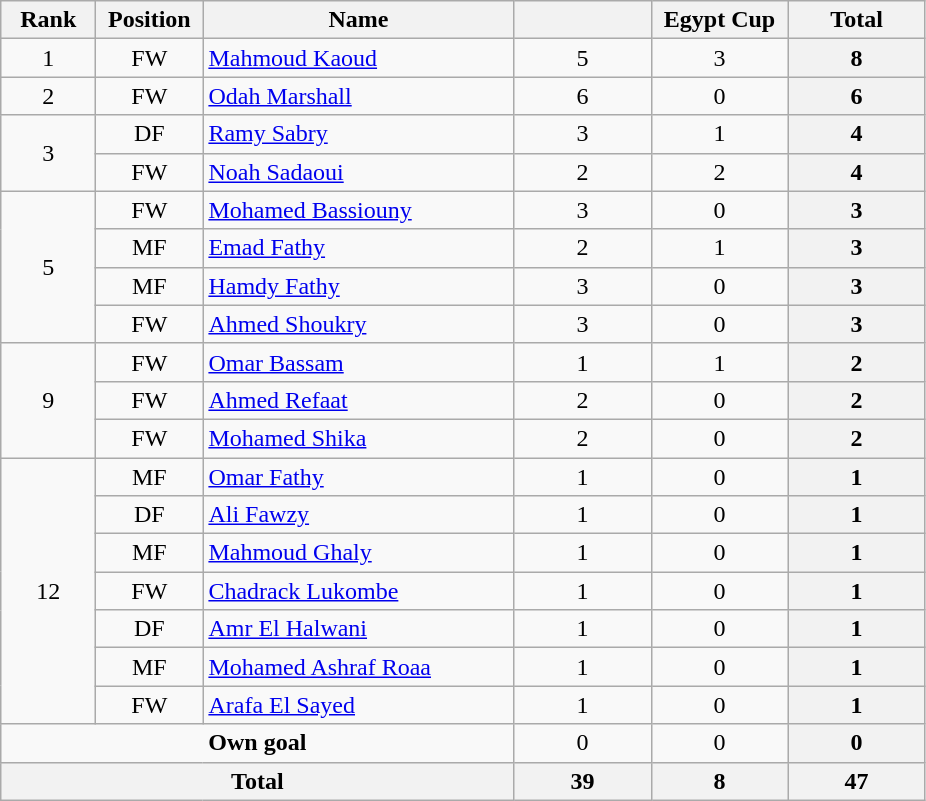<table class=wikitable style="text-align:center">
<tr>
<th style=width:56px;>Rank</th>
<th style=width:64px;>Position</th>
<th style=width:200px;>Name</th>
<th style=width:84px;></th>
<th style=width:84px;>Egypt Cup</th>
<th style=width:84px;>Total</th>
</tr>
<tr>
<td>1</td>
<td>FW</td>
<td align=left> <a href='#'>Mahmoud Kaoud</a></td>
<td>5</td>
<td>3</td>
<th>8</th>
</tr>
<tr>
<td>2</td>
<td>FW</td>
<td align=left> <a href='#'>Odah Marshall</a></td>
<td>6</td>
<td>0</td>
<th>6</th>
</tr>
<tr>
<td rowspan=2>3</td>
<td>DF</td>
<td align=left> <a href='#'>Ramy Sabry</a></td>
<td>3</td>
<td>1</td>
<th>4</th>
</tr>
<tr>
<td>FW</td>
<td align=left> <a href='#'>Noah Sadaoui</a></td>
<td>2</td>
<td>2</td>
<th>4</th>
</tr>
<tr>
<td rowspan=4>5</td>
<td>FW</td>
<td align=left> <a href='#'>Mohamed Bassiouny</a></td>
<td>3</td>
<td>0</td>
<th>3</th>
</tr>
<tr>
<td>MF</td>
<td align=left> <a href='#'>Emad Fathy</a></td>
<td>2</td>
<td>1</td>
<th>3</th>
</tr>
<tr>
<td>MF</td>
<td align=left> <a href='#'>Hamdy Fathy</a></td>
<td>3</td>
<td>0</td>
<th>3</th>
</tr>
<tr>
<td>FW</td>
<td align=left> <a href='#'>Ahmed Shoukry</a></td>
<td>3</td>
<td>0</td>
<th>3</th>
</tr>
<tr>
<td rowspan=3>9</td>
<td>FW</td>
<td align=left> <a href='#'>Omar Bassam</a></td>
<td>1</td>
<td>1</td>
<th>2</th>
</tr>
<tr>
<td>FW</td>
<td align=left> <a href='#'>Ahmed Refaat</a></td>
<td>2</td>
<td>0</td>
<th>2</th>
</tr>
<tr>
<td>FW</td>
<td align=left> <a href='#'>Mohamed Shika</a></td>
<td>2</td>
<td>0</td>
<th>2</th>
</tr>
<tr>
<td rowspan=7>12</td>
<td>MF</td>
<td align=left> <a href='#'>Omar Fathy</a></td>
<td>1</td>
<td>0</td>
<th>1</th>
</tr>
<tr>
<td>DF</td>
<td align=left> <a href='#'>Ali Fawzy</a></td>
<td>1</td>
<td>0</td>
<th>1</th>
</tr>
<tr>
<td>MF</td>
<td align=left> <a href='#'>Mahmoud Ghaly</a></td>
<td>1</td>
<td>0</td>
<th>1</th>
</tr>
<tr>
<td>FW</td>
<td align=left> <a href='#'>Chadrack Lukombe</a></td>
<td>1</td>
<td>0</td>
<th>1</th>
</tr>
<tr>
<td>DF</td>
<td align=left> <a href='#'>Amr El Halwani</a></td>
<td>1</td>
<td>0</td>
<th>1</th>
</tr>
<tr>
<td>MF</td>
<td align=left> <a href='#'>Mohamed Ashraf Roaa</a></td>
<td>1</td>
<td>0</td>
<th>1</th>
</tr>
<tr>
<td>FW</td>
<td align=left> <a href='#'>Arafa El Sayed</a></td>
<td>1</td>
<td>0</td>
<th>1</th>
</tr>
<tr>
<td colspan=3><strong>Own goal</strong></td>
<td>0</td>
<td>0</td>
<th>0</th>
</tr>
<tr>
<th colspan=3>Total</th>
<th>39</th>
<th>8</th>
<th>47</th>
</tr>
</table>
